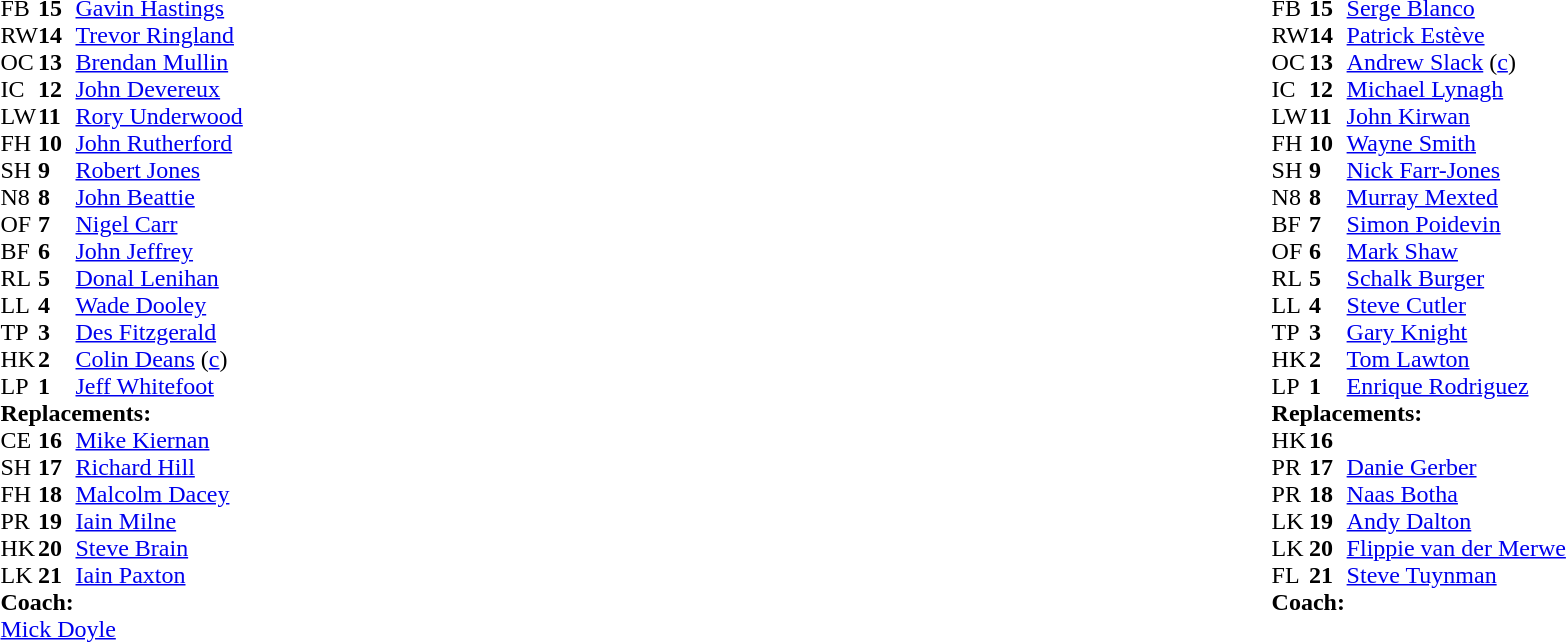<table style="width:100%">
<tr>
<td style="vertical-align:top;width:50%"><br><table cellspacing="0" cellpadding="0">
<tr>
<th width="25"></th>
<th width="25"></th>
</tr>
<tr>
<td>FB</td>
<td><strong>15</strong></td>
<td> <a href='#'>Gavin Hastings</a></td>
</tr>
<tr>
<td>RW</td>
<td><strong>14</strong></td>
<td> <a href='#'>Trevor Ringland</a></td>
</tr>
<tr>
<td>OC</td>
<td><strong>13</strong></td>
<td> <a href='#'>Brendan Mullin</a></td>
</tr>
<tr>
<td>IC</td>
<td><strong>12</strong></td>
<td> <a href='#'>John Devereux</a></td>
</tr>
<tr>
<td>LW</td>
<td><strong>11</strong></td>
<td> <a href='#'>Rory Underwood</a></td>
</tr>
<tr>
<td>FH</td>
<td><strong>10</strong></td>
<td> <a href='#'>John Rutherford</a></td>
<td></td>
<td></td>
</tr>
<tr>
<td>SH</td>
<td><strong>9</strong></td>
<td> <a href='#'>Robert Jones</a></td>
</tr>
<tr>
<td>N8</td>
<td><strong>8</strong></td>
<td> <a href='#'>John Beattie</a></td>
</tr>
<tr>
<td>OF</td>
<td><strong>7</strong></td>
<td> <a href='#'>Nigel Carr</a></td>
</tr>
<tr>
<td>BF</td>
<td><strong>6</strong></td>
<td> <a href='#'>John Jeffrey</a></td>
</tr>
<tr>
<td>RL</td>
<td><strong>5</strong></td>
<td> <a href='#'>Donal Lenihan</a></td>
</tr>
<tr>
<td>LL</td>
<td><strong>4</strong></td>
<td> <a href='#'>Wade Dooley</a></td>
<td></td>
<td></td>
</tr>
<tr>
<td>TP</td>
<td><strong>3</strong></td>
<td> <a href='#'>Des Fitzgerald</a></td>
</tr>
<tr>
<td>HK</td>
<td><strong>2</strong></td>
<td> <a href='#'>Colin Deans</a> (<a href='#'>c</a>)</td>
</tr>
<tr>
<td>LP</td>
<td><strong>1</strong></td>
<td> <a href='#'>Jeff Whitefoot</a></td>
</tr>
<tr>
<td colspan="3"><strong>Replacements:</strong></td>
</tr>
<tr>
<td>CE</td>
<td><strong>16</strong></td>
<td> <a href='#'>Mike Kiernan</a></td>
</tr>
<tr>
<td>SH</td>
<td><strong>17</strong></td>
<td> <a href='#'>Richard Hill</a></td>
</tr>
<tr>
<td>FH</td>
<td><strong>18</strong></td>
<td> <a href='#'>Malcolm Dacey</a></td>
<td></td>
<td></td>
</tr>
<tr>
<td>PR</td>
<td><strong>19</strong></td>
<td> <a href='#'>Iain Milne</a></td>
</tr>
<tr>
<td>HK</td>
<td><strong>20</strong></td>
<td> <a href='#'>Steve Brain</a></td>
</tr>
<tr>
<td>LK</td>
<td><strong>21</strong></td>
<td> <a href='#'>Iain Paxton</a></td>
<td></td>
<td></td>
</tr>
<tr>
<td colspan="3"><strong>Coach:</strong></td>
</tr>
<tr>
<td colspan="3"> <a href='#'>Mick Doyle</a></td>
</tr>
</table>
</td>
<td style="vertical-align:top"></td>
<td style="vertical-align:top;width:50%"><br><table cellspacing="0" cellpadding="0" style="margin:auto">
<tr>
<th width="25"></th>
<th width="25"></th>
</tr>
<tr>
<td>FB</td>
<td><strong>15</strong></td>
<td> <a href='#'>Serge Blanco</a></td>
</tr>
<tr>
<td>RW</td>
<td><strong>14</strong></td>
<td> <a href='#'>Patrick Estève</a></td>
</tr>
<tr>
<td>OC</td>
<td><strong>13</strong></td>
<td> <a href='#'>Andrew Slack</a> (<a href='#'>c</a>)</td>
</tr>
<tr>
<td>IC</td>
<td><strong>12</strong></td>
<td> <a href='#'>Michael Lynagh</a></td>
</tr>
<tr>
<td>LW</td>
<td><strong>11</strong></td>
<td> <a href='#'>John Kirwan</a></td>
</tr>
<tr>
<td>FH</td>
<td><strong>10</strong></td>
<td> <a href='#'>Wayne Smith</a></td>
</tr>
<tr>
<td>SH</td>
<td><strong>9</strong></td>
<td> <a href='#'>Nick Farr-Jones</a></td>
</tr>
<tr>
<td>N8</td>
<td><strong>8</strong></td>
<td> <a href='#'>Murray Mexted</a></td>
</tr>
<tr>
<td>BF</td>
<td><strong>7</strong></td>
<td> <a href='#'>Simon Poidevin</a></td>
</tr>
<tr>
<td>OF</td>
<td><strong>6</strong></td>
<td> <a href='#'>Mark Shaw</a></td>
</tr>
<tr>
<td>RL</td>
<td><strong>5</strong></td>
<td> <a href='#'>Schalk Burger</a></td>
</tr>
<tr>
<td>LL</td>
<td><strong>4</strong></td>
<td> <a href='#'>Steve Cutler</a></td>
</tr>
<tr>
<td>TP</td>
<td><strong>3</strong></td>
<td> <a href='#'>Gary Knight</a></td>
</tr>
<tr>
<td>HK</td>
<td><strong>2</strong></td>
<td> <a href='#'>Tom Lawton</a></td>
</tr>
<tr>
<td>LP</td>
<td><strong>1</strong></td>
<td> <a href='#'>Enrique Rodriguez</a></td>
</tr>
<tr>
<td colspan="3"><strong>Replacements:</strong></td>
</tr>
<tr>
<td>HK</td>
<td><strong>16</strong></td>
<td></td>
</tr>
<tr>
<td>PR</td>
<td><strong>17</strong></td>
<td> <a href='#'>Danie Gerber</a></td>
</tr>
<tr>
<td>PR</td>
<td><strong>18</strong></td>
<td> <a href='#'>Naas Botha</a></td>
</tr>
<tr>
<td>LK</td>
<td><strong>19</strong></td>
<td> <a href='#'>Andy Dalton</a></td>
</tr>
<tr>
<td>LK</td>
<td><strong>20</strong></td>
<td> <a href='#'>Flippie van der Merwe</a></td>
</tr>
<tr>
<td>FL</td>
<td><strong>21</strong></td>
<td> <a href='#'>Steve Tuynman</a></td>
</tr>
<tr>
<td colspan="3"><strong>Coach:</strong></td>
</tr>
<tr>
<td colspan="3"></td>
</tr>
</table>
</td>
</tr>
</table>
